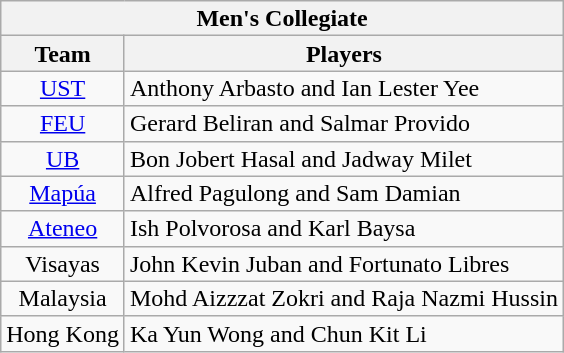<table class="wikitable" style="text-align:left; line-height:16px; width:auto;">
<tr>
<th colspan=2>Men's Collegiate</th>
</tr>
<tr>
<th>Team</th>
<th>Players</th>
</tr>
<tr>
<td style="text-align:center;"><a href='#'>UST</a></td>
<td>Anthony Arbasto and Ian Lester Yee</td>
</tr>
<tr>
<td style="text-align:center;"><a href='#'>FEU</a></td>
<td>Gerard Beliran and Salmar Provido</td>
</tr>
<tr>
<td style="text-align:center;"><a href='#'>UB</a></td>
<td>Bon Jobert Hasal and Jadway Milet</td>
</tr>
<tr>
<td style="text-align:center;"><a href='#'>Mapúa</a></td>
<td>Alfred Pagulong and Sam Damian</td>
</tr>
<tr>
<td style="text-align:center;"><a href='#'>Ateneo</a></td>
<td>Ish Polvorosa and Karl Baysa</td>
</tr>
<tr>
<td style="text-align:center;">Visayas</td>
<td>John Kevin Juban and Fortunato Libres</td>
</tr>
<tr>
<td style="text-align:center;">Malaysia</td>
<td>Mohd Aizzzat Zokri and Raja Nazmi Hussin</td>
</tr>
<tr>
<td style="text-align:center;">Hong Kong</td>
<td>Ka Yun Wong and Chun Kit Li</td>
</tr>
</table>
